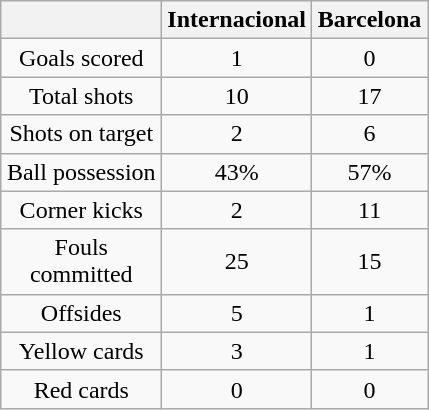<table class="wikitable" style="text-align: center">
<tr>
<th width=100></th>
<th width=70>Internacional</th>
<th width=70>Barcelona</th>
</tr>
<tr>
<td>Goals scored</td>
<td>1</td>
<td>0</td>
</tr>
<tr>
<td>Total shots</td>
<td>10</td>
<td>17</td>
</tr>
<tr>
<td>Shots on target</td>
<td>2</td>
<td>6</td>
</tr>
<tr>
<td>Ball possession</td>
<td>43%</td>
<td>57%</td>
</tr>
<tr>
<td>Corner kicks</td>
<td>2</td>
<td>11</td>
</tr>
<tr>
<td>Fouls committed</td>
<td>25</td>
<td>15</td>
</tr>
<tr>
<td>Offsides</td>
<td>5</td>
<td>1</td>
</tr>
<tr>
<td>Yellow cards</td>
<td>3</td>
<td>1</td>
</tr>
<tr>
<td>Red cards</td>
<td>0</td>
<td>0</td>
</tr>
</table>
